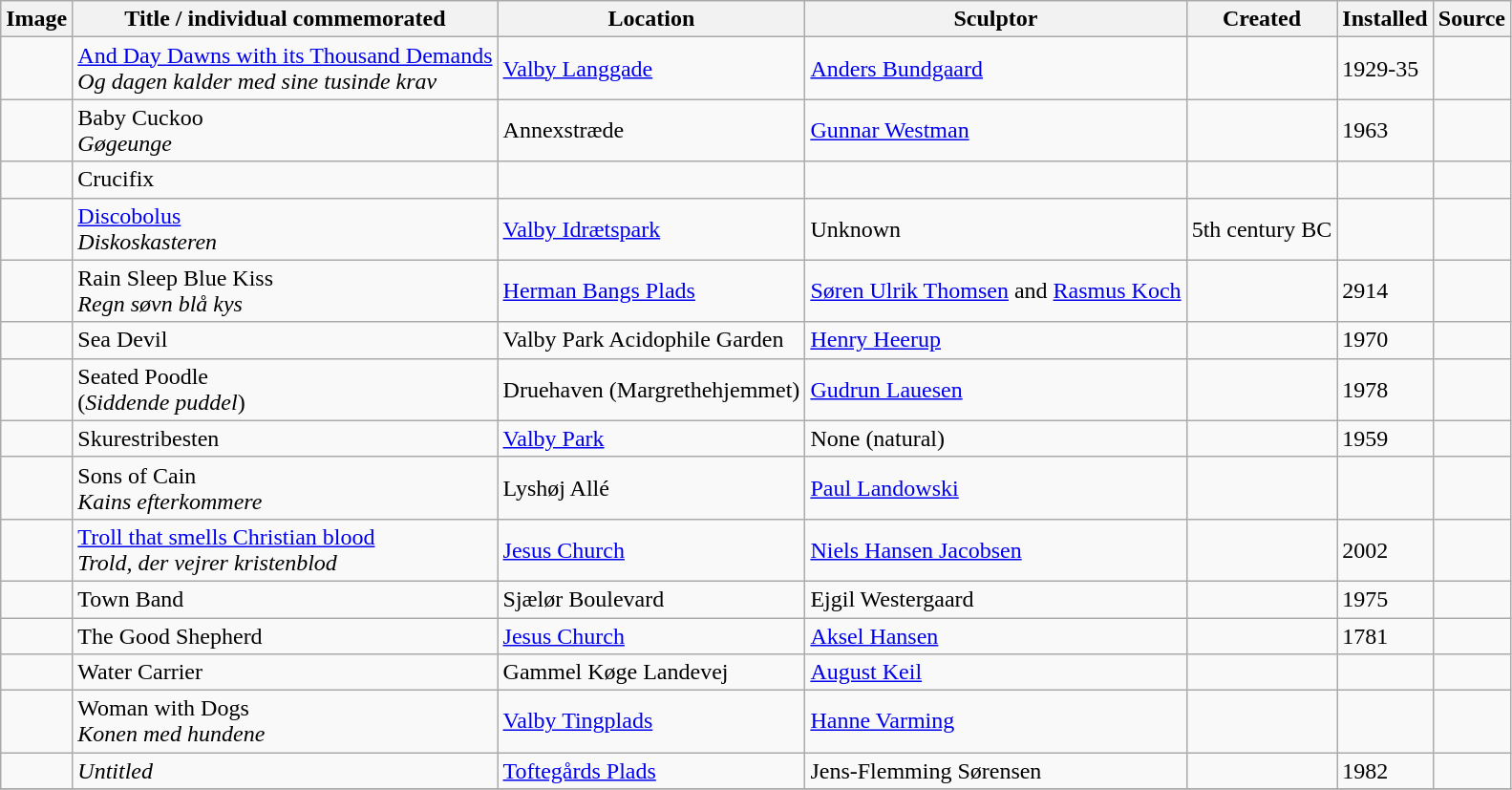<table class="wikitable sortable">
<tr>
<th>Image</th>
<th>Title / individual commemorated</th>
<th>Location</th>
<th>Sculptor</th>
<th>Created</th>
<th>Installed</th>
<th>Source</th>
</tr>
<tr>
<td></td>
<td><a href='#'>And Day Dawns with its Thousand Demands</a><br><em>Og dagen kalder med sine tusinde krav</em></td>
<td><a href='#'>Valby Langgade</a></td>
<td><a href='#'>Anders Bundgaard</a></td>
<td></td>
<td>1929-35</td>
<td></td>
</tr>
<tr>
<td></td>
<td>Baby Cuckoo <br> <em>Gøgeunge</em></td>
<td>Annexstræde</td>
<td><a href='#'>Gunnar Westman</a></td>
<td></td>
<td>1963</td>
<td></td>
</tr>
<tr>
<td></td>
<td>Crucifix</td>
<td></td>
<td></td>
<td></td>
<td></td>
<td></td>
</tr>
<tr>
<td></td>
<td><a href='#'>Discobolus</a><br> <em>Diskoskasteren</em></td>
<td><a href='#'>Valby Idrætspark</a></td>
<td>Unknown</td>
<td>5th century BC</td>
<td></td>
<td></td>
</tr>
<tr>
<td></td>
<td>Rain Sleep Blue Kiss <br><em>Regn søvn blå kys</em></td>
<td><a href='#'>Herman Bangs Plads</a></td>
<td><a href='#'>Søren Ulrik Thomsen</a> and <a href='#'>Rasmus Koch</a></td>
<td></td>
<td>2914</td>
<td></td>
</tr>
<tr>
<td></td>
<td>Sea Devil</td>
<td>Valby Park Acidophile Garden</td>
<td><a href='#'>Henry Heerup</a></td>
<td></td>
<td>1970</td>
<td></td>
</tr>
<tr>
<td></td>
<td>Seated Poodle <br> (<em>Siddende puddel</em>)</td>
<td>Druehaven (Margrethehjemmet) <br> </td>
<td><a href='#'>Gudrun Lauesen</a></td>
<td></td>
<td>1978</td>
<td></td>
</tr>
<tr>
<td></td>
<td>Skurestribesten</td>
<td><a href='#'>Valby Park</a></td>
<td>None (natural)</td>
<td></td>
<td>1959</td>
<td></td>
</tr>
<tr>
<td></td>
<td>Sons of Cain <br> <em>Kains efterkommere</em></td>
<td>Lyshøj Allé</td>
<td><a href='#'>Paul Landowski</a></td>
<td></td>
<td></td>
<td></td>
</tr>
<tr>
<td></td>
<td><a href='#'>Troll that smells Christian blood</a><br> <em>Trold, der vejrer kristenblod</em></td>
<td><a href='#'>Jesus Church</a> </td>
<td><a href='#'>Niels Hansen Jacobsen</a></td>
<td></td>
<td>2002</td>
<td></td>
</tr>
<tr>
<td></td>
<td>Town Band</td>
<td>Sjælør Boulevard</td>
<td>Ejgil Westergaard</td>
<td></td>
<td>1975</td>
<td></td>
</tr>
<tr>
<td></td>
<td>The Good Shepherd</td>
<td><a href='#'>Jesus Church</a> </td>
<td><a href='#'>Aksel Hansen</a></td>
<td></td>
<td>1781</td>
<td></td>
</tr>
<tr>
<td></td>
<td>Water Carrier</td>
<td>Gammel Køge Landevej</td>
<td><a href='#'>August Keil</a></td>
<td></td>
<td></td>
<td></td>
</tr>
<tr>
<td></td>
<td>Woman with Dogs <br><em>Konen med hundene</em></td>
<td><a href='#'>Valby Tingplads</a></td>
<td><a href='#'>Hanne Varming</a></td>
<td></td>
<td></td>
<td></td>
</tr>
<tr>
<td></td>
<td><em>Untitled</em></td>
<td><a href='#'>Toftegårds Plads</a></td>
<td>Jens-Flemming Sørensen</td>
<td></td>
<td>1982</td>
<td></td>
</tr>
<tr>
</tr>
</table>
